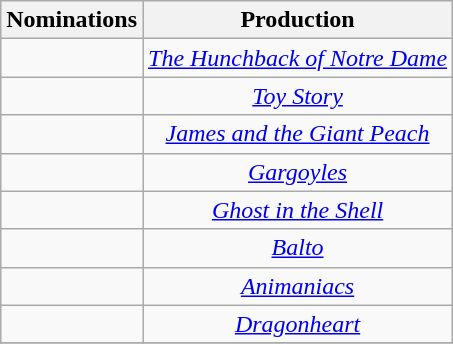<table class="wikitable" rowspan="2" style="text-align:center;" background: #f6e39c;>
<tr>
<th scope="col" style="width:55px;">Nominations</th>
<th scope="col" style="text-align:center;">Production</th>
</tr>
<tr>
<td></td>
<td><em><a href='#'>The Hunchback of Notre Dame</a></em></td>
</tr>
<tr>
<td></td>
<td><em><a href='#'>Toy Story</a></em></td>
</tr>
<tr>
<td></td>
<td><em><a href='#'>James and the Giant Peach</a></em></td>
</tr>
<tr>
<td></td>
<td><em><a href='#'>Gargoyles</a></em></td>
</tr>
<tr>
<td></td>
<td><em><a href='#'>Ghost in the Shell</a></em></td>
</tr>
<tr>
<td></td>
<td><em><a href='#'>Balto</a></em></td>
</tr>
<tr>
<td></td>
<td><em><a href='#'>Animaniacs</a></em></td>
</tr>
<tr>
<td></td>
<td><em><a href='#'>Dragonheart</a></em></td>
</tr>
<tr>
</tr>
</table>
